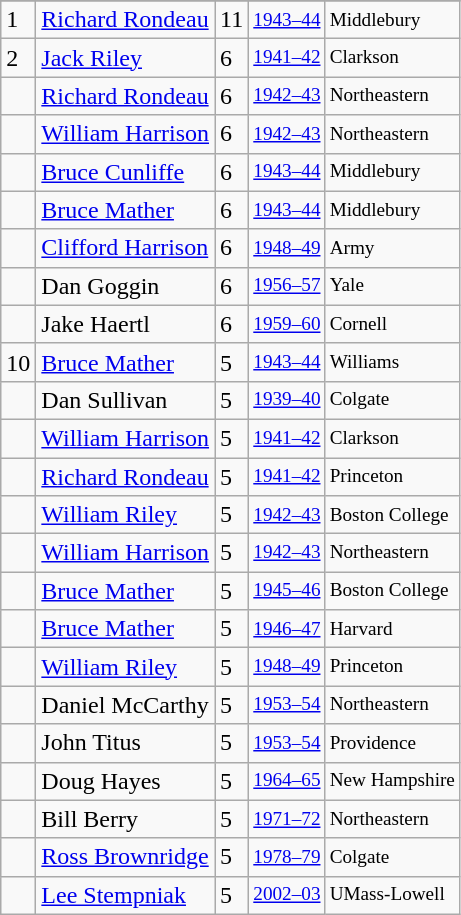<table class="wikitable">
<tr>
</tr>
<tr>
<td>1</td>
<td><a href='#'>Richard Rondeau</a></td>
<td>11</td>
<td style="font-size:80%;"><a href='#'>1943–44</a></td>
<td style="font-size:80%;">Middlebury</td>
</tr>
<tr>
<td>2</td>
<td><a href='#'>Jack Riley</a></td>
<td>6</td>
<td style="font-size:80%;"><a href='#'>1941–42</a></td>
<td style="font-size:80%;">Clarkson</td>
</tr>
<tr>
<td></td>
<td><a href='#'>Richard Rondeau</a></td>
<td>6</td>
<td style="font-size:80%;"><a href='#'>1942–43</a></td>
<td style="font-size:80%;">Northeastern</td>
</tr>
<tr>
<td></td>
<td><a href='#'>William Harrison</a></td>
<td>6</td>
<td style="font-size:80%;"><a href='#'>1942–43</a></td>
<td style="font-size:80%;">Northeastern</td>
</tr>
<tr>
<td></td>
<td><a href='#'>Bruce Cunliffe</a></td>
<td>6</td>
<td style="font-size:80%;"><a href='#'>1943–44</a></td>
<td style="font-size:80%;">Middlebury</td>
</tr>
<tr>
<td></td>
<td><a href='#'>Bruce Mather</a></td>
<td>6</td>
<td style="font-size:80%;"><a href='#'>1943–44</a></td>
<td style="font-size:80%;">Middlebury</td>
</tr>
<tr>
<td></td>
<td><a href='#'>Clifford Harrison</a></td>
<td>6</td>
<td style="font-size:80%;"><a href='#'>1948–49</a></td>
<td style="font-size:80%;">Army</td>
</tr>
<tr>
<td></td>
<td>Dan Goggin</td>
<td>6</td>
<td style="font-size:80%;"><a href='#'>1956–57</a></td>
<td style="font-size:80%;">Yale</td>
</tr>
<tr>
<td></td>
<td>Jake Haertl</td>
<td>6</td>
<td style="font-size:80%;"><a href='#'>1959–60</a></td>
<td style="font-size:80%;">Cornell</td>
</tr>
<tr>
<td>10</td>
<td><a href='#'>Bruce Mather</a></td>
<td>5</td>
<td style="font-size:80%;"><a href='#'>1943–44</a></td>
<td style="font-size:80%;">Williams</td>
</tr>
<tr>
<td></td>
<td>Dan Sullivan</td>
<td>5</td>
<td style="font-size:80%;"><a href='#'>1939–40</a></td>
<td style="font-size:80%;">Colgate</td>
</tr>
<tr>
<td></td>
<td><a href='#'>William Harrison</a></td>
<td>5</td>
<td style="font-size:80%;"><a href='#'>1941–42</a></td>
<td style="font-size:80%;">Clarkson</td>
</tr>
<tr>
<td></td>
<td><a href='#'>Richard Rondeau</a></td>
<td>5</td>
<td style="font-size:80%;"><a href='#'>1941–42</a></td>
<td style="font-size:80%;">Princeton</td>
</tr>
<tr>
<td></td>
<td><a href='#'>William Riley</a></td>
<td>5</td>
<td style="font-size:80%;"><a href='#'>1942–43</a></td>
<td style="font-size:80%;">Boston College</td>
</tr>
<tr>
<td></td>
<td><a href='#'>William Harrison</a></td>
<td>5</td>
<td style="font-size:80%;"><a href='#'>1942–43</a></td>
<td style="font-size:80%;">Northeastern</td>
</tr>
<tr>
<td></td>
<td><a href='#'>Bruce Mather</a></td>
<td>5</td>
<td style="font-size:80%;"><a href='#'>1945–46</a></td>
<td style="font-size:80%;">Boston College</td>
</tr>
<tr>
<td></td>
<td><a href='#'>Bruce Mather</a></td>
<td>5</td>
<td style="font-size:80%;"><a href='#'>1946–47</a></td>
<td style="font-size:80%;">Harvard</td>
</tr>
<tr>
<td></td>
<td><a href='#'>William Riley</a></td>
<td>5</td>
<td style="font-size:80%;"><a href='#'>1948–49</a></td>
<td style="font-size:80%;">Princeton</td>
</tr>
<tr>
<td></td>
<td>Daniel McCarthy</td>
<td>5</td>
<td style="font-size:80%;"><a href='#'>1953–54</a></td>
<td style="font-size:80%;">Northeastern</td>
</tr>
<tr>
<td></td>
<td>John Titus</td>
<td>5</td>
<td style="font-size:80%;"><a href='#'>1953–54</a></td>
<td style="font-size:80%;">Providence</td>
</tr>
<tr>
<td></td>
<td>Doug Hayes</td>
<td>5</td>
<td style="font-size:80%;"><a href='#'>1964–65</a></td>
<td style="font-size:80%;">New Hampshire</td>
</tr>
<tr>
<td></td>
<td>Bill Berry</td>
<td>5</td>
<td style="font-size:80%;"><a href='#'>1971–72</a></td>
<td style="font-size:80%;">Northeastern</td>
</tr>
<tr>
<td></td>
<td><a href='#'>Ross Brownridge</a></td>
<td>5</td>
<td style="font-size:80%;"><a href='#'>1978–79</a></td>
<td style="font-size:80%;">Colgate</td>
</tr>
<tr>
<td></td>
<td><a href='#'>Lee Stempniak</a></td>
<td>5</td>
<td style="font-size:80%;"><a href='#'>2002–03</a></td>
<td style="font-size:80%;">UMass-Lowell</td>
</tr>
</table>
